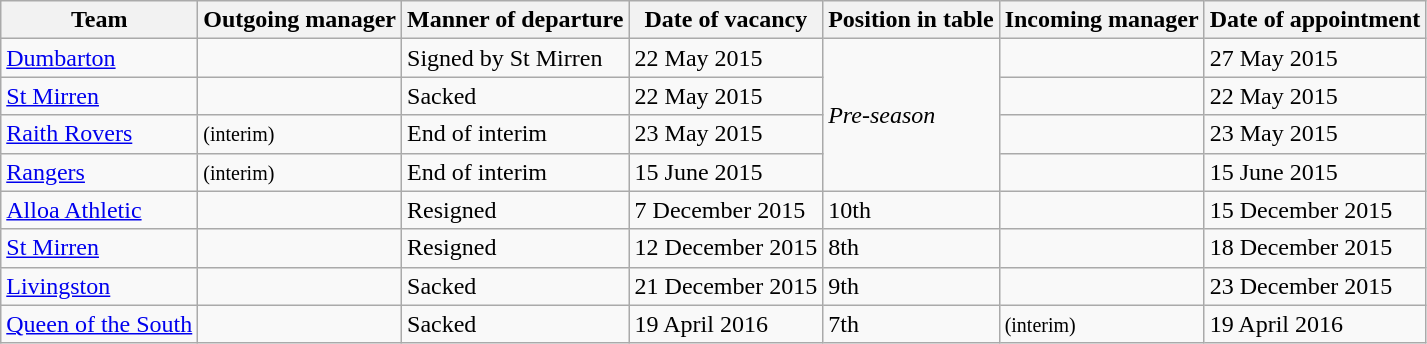<table class="wikitable sortable">
<tr>
<th>Team</th>
<th>Outgoing manager</th>
<th>Manner of departure</th>
<th>Date of vacancy</th>
<th>Position in table</th>
<th>Incoming manager</th>
<th>Date of appointment</th>
</tr>
<tr>
<td><a href='#'>Dumbarton</a></td>
<td> </td>
<td>Signed by St Mirren</td>
<td>22 May 2015</td>
<td rowspan="4"><em>Pre-season</em></td>
<td> </td>
<td>27 May 2015</td>
</tr>
<tr>
<td><a href='#'>St Mirren</a></td>
<td> </td>
<td>Sacked</td>
<td>22 May 2015</td>
<td> </td>
<td>22 May 2015</td>
</tr>
<tr>
<td><a href='#'>Raith Rovers</a></td>
<td>  <small>(interim)</small></td>
<td>End of interim</td>
<td>23 May 2015</td>
<td> </td>
<td>23 May 2015</td>
</tr>
<tr>
<td><a href='#'>Rangers</a></td>
<td>  <small>(interim)</small></td>
<td>End of interim</td>
<td>15 June 2015</td>
<td> </td>
<td>15 June 2015</td>
</tr>
<tr>
<td><a href='#'>Alloa Athletic</a></td>
<td> </td>
<td>Resigned</td>
<td>7 December 2015</td>
<td>10th</td>
<td> </td>
<td>15 December 2015</td>
</tr>
<tr>
<td><a href='#'>St Mirren</a></td>
<td> </td>
<td>Resigned</td>
<td>12 December 2015</td>
<td>8th</td>
<td> </td>
<td>18 December 2015</td>
</tr>
<tr>
<td><a href='#'>Livingston</a></td>
<td> </td>
<td>Sacked</td>
<td>21 December 2015</td>
<td>9th</td>
<td> </td>
<td>23 December 2015</td>
</tr>
<tr>
<td><a href='#'>Queen of the South</a></td>
<td> </td>
<td>Sacked</td>
<td>19 April 2016</td>
<td>7th</td>
<td>  <small>(interim)</small></td>
<td>19 April 2016</td>
</tr>
</table>
